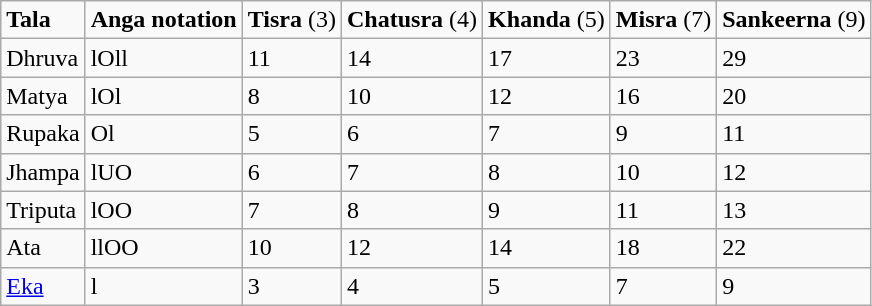<table class="wikitable" align="center" style="margin-left:1em;">
<tr>
<td><strong>Tala</strong></td>
<td><strong>Anga notation</strong></td>
<td><strong>Tisra</strong> (3)</td>
<td><strong>Chatusra</strong> (4)</td>
<td><strong>Khanda</strong> (5)</td>
<td><strong>Misra</strong> (7)</td>
<td><strong>Sankeerna</strong> (9)</td>
</tr>
<tr>
<td>Dhruva</td>
<td>lOll</td>
<td>11</td>
<td>14</td>
<td>17</td>
<td>23</td>
<td>29</td>
</tr>
<tr>
<td>Matya</td>
<td>lOl</td>
<td>8</td>
<td>10</td>
<td>12</td>
<td>16</td>
<td>20</td>
</tr>
<tr>
<td>Rupaka</td>
<td>Ol</td>
<td>5</td>
<td>6</td>
<td>7</td>
<td>9</td>
<td>11</td>
</tr>
<tr>
<td>Jhampa</td>
<td>lUO</td>
<td>6</td>
<td>7</td>
<td>8</td>
<td>10</td>
<td>12</td>
</tr>
<tr>
<td>Triputa</td>
<td>lOO</td>
<td>7</td>
<td>8</td>
<td>9</td>
<td>11</td>
<td>13</td>
</tr>
<tr>
<td>Ata</td>
<td>llOO</td>
<td>10</td>
<td>12</td>
<td>14</td>
<td>18</td>
<td>22</td>
</tr>
<tr>
<td><a href='#'>Eka</a></td>
<td>l</td>
<td>3</td>
<td>4</td>
<td>5</td>
<td>7</td>
<td>9</td>
</tr>
</table>
